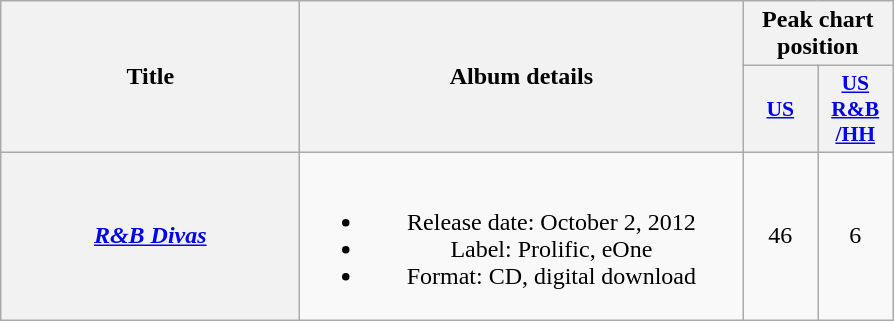<table class="wikitable plainrowheaders" style="text-align:center;">
<tr>
<th scope="col" rowspan="2" style="width:12em;">Title</th>
<th scope="col" rowspan="2" style="width:18em;">Album details</th>
<th scope="col" colspan="2">Peak chart position</th>
</tr>
<tr>
<th scope="col" style="width:3em;font-size:90%;"><a href='#'>US</a><br></th>
<th scope="col" style="width:3em;font-size:90%;"><a href='#'>US R&B<br>/HH</a><br></th>
</tr>
<tr>
<th scope="row"><em><a href='#'>R&B Divas</a></em></th>
<td><br><ul><li>Release date: October 2, 2012</li><li>Label: Prolific, eOne</li><li>Format: CD, digital download</li></ul></td>
<td>46</td>
<td>6</td>
</tr>
</table>
